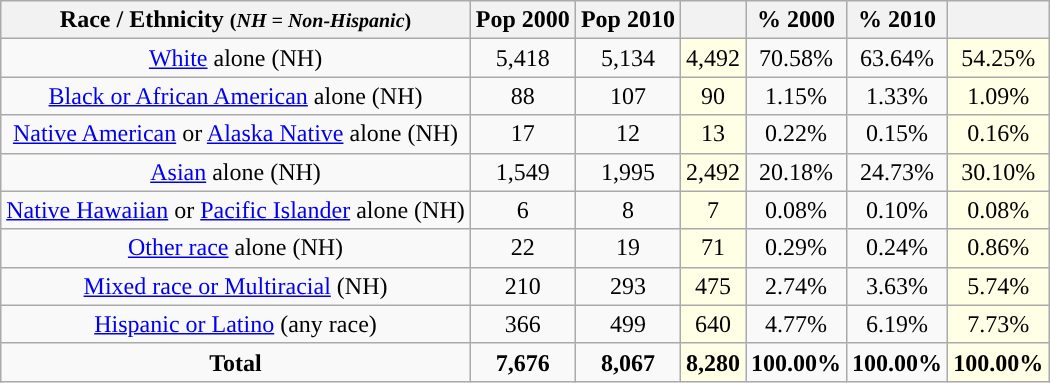<table class="wikitable" style="text-align:center;">
<tr>
<th>Race / Ethnicity <small>(<em>NH = Non-Hispanic</em>)</small></th>
<th>Pop 2000</th>
<th>Pop 2010</th>
<th></th>
<th>% 2000</th>
<th>% 2010</th>
<th></th>
</tr>
<tr>
<td><a href='#'>White</a> alone (NH)</td>
<td>5,418</td>
<td>5,134</td>
<td style='background: #ffffe6;'>4,492</td>
<td>70.58%</td>
<td>63.64%</td>
<td style='background: #ffffe6;'>54.25%</td>
</tr>
<tr>
<td><a href='#'>Black or African American</a> alone (NH)</td>
<td>88</td>
<td>107</td>
<td style='background: #ffffe6;'>90</td>
<td>1.15%</td>
<td>1.33%</td>
<td style='background: #ffffe6;'>1.09%</td>
</tr>
<tr>
<td><a href='#'>Native American</a> or <a href='#'>Alaska Native</a> alone (NH)</td>
<td>17</td>
<td>12</td>
<td style='background: #ffffe6;'>13</td>
<td>0.22%</td>
<td>0.15%</td>
<td style='background: #ffffe6;'>0.16%</td>
</tr>
<tr>
<td><a href='#'>Asian</a> alone (NH)</td>
<td>1,549</td>
<td>1,995</td>
<td style='background: #ffffe6;'>2,492</td>
<td>20.18%</td>
<td>24.73%</td>
<td style='background: #ffffe6;'>30.10%</td>
</tr>
<tr>
<td><a href='#'>Native Hawaiian</a> or <a href='#'>Pacific Islander</a> alone (NH)</td>
<td>6</td>
<td>8</td>
<td style='background: #ffffe6;'>7</td>
<td>0.08%</td>
<td>0.10%</td>
<td style='background: #ffffe6;'>0.08%</td>
</tr>
<tr>
<td><a href='#'>Other race</a> alone (NH)</td>
<td>22</td>
<td>19</td>
<td style='background: #ffffe6;'>71</td>
<td>0.29%</td>
<td>0.24%</td>
<td style='background: #ffffe6;'>0.86%</td>
</tr>
<tr>
<td><a href='#'>Mixed race or Multiracial</a> (NH)</td>
<td>210</td>
<td>293</td>
<td style='background: #ffffe6;'>475</td>
<td>2.74%</td>
<td>3.63%</td>
<td style='background: #ffffe6;'>5.74%</td>
</tr>
<tr>
<td><a href='#'>Hispanic or Latino</a> (any race)</td>
<td>366</td>
<td>499</td>
<td style='background: #ffffe6;'>640</td>
<td>4.77%</td>
<td>6.19%</td>
<td style='background: #ffffe6;'>7.73%</td>
</tr>
<tr>
<td><strong>Total</strong></td>
<td><strong>7,676</strong></td>
<td><strong>8,067</strong></td>
<td style='background: #ffffe6;'><strong>8,280</strong></td>
<td><strong>100.00%</strong></td>
<td><strong>100.00%</strong></td>
<td style='background: #ffffe6;'><strong>100.00%</strong></td>
</tr>
</table>
